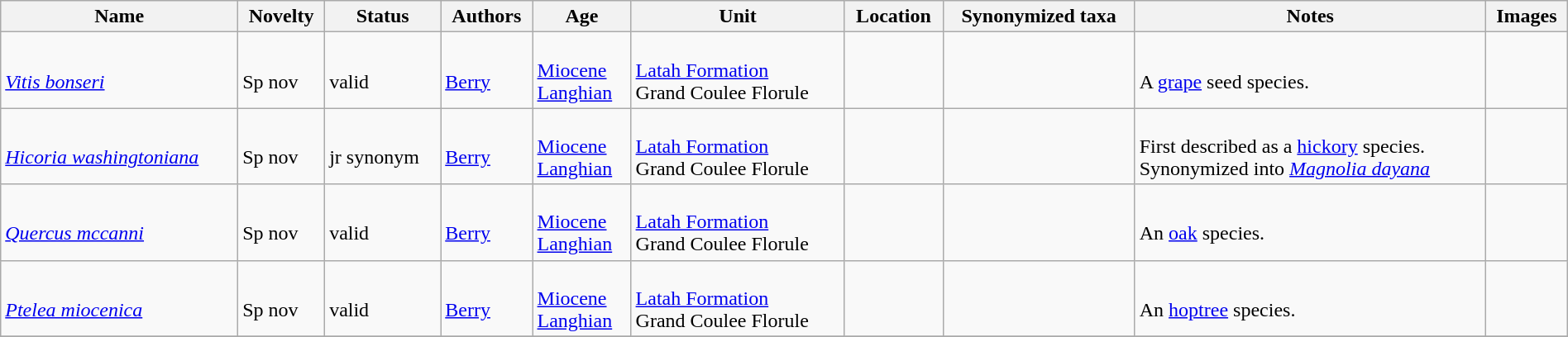<table class="wikitable sortable" align="center" width="100%">
<tr>
<th>Name</th>
<th>Novelty</th>
<th>Status</th>
<th>Authors</th>
<th>Age</th>
<th>Unit</th>
<th>Location</th>
<th>Synonymized taxa</th>
<th>Notes</th>
<th>Images</th>
</tr>
<tr>
<td><br><em><a href='#'>Vitis bonseri</a></em></td>
<td><br>Sp nov</td>
<td><br>valid</td>
<td><br><a href='#'>Berry</a></td>
<td><br><a href='#'>Miocene</a><br><a href='#'>Langhian</a></td>
<td><br><a href='#'>Latah Formation</a><br>Grand Coulee Florule</td>
<td><br><br></td>
<td></td>
<td><br>A <a href='#'>grape</a> seed species.</td>
<td></td>
</tr>
<tr>
<td><br><em><a href='#'>Hicoria washingtoniana</a></em></td>
<td><br>Sp nov</td>
<td><br>jr synonym</td>
<td><br><a href='#'>Berry</a></td>
<td><br><a href='#'>Miocene</a><br><a href='#'>Langhian</a></td>
<td><br><a href='#'>Latah Formation</a><br>Grand Coulee Florule</td>
<td><br><br></td>
<td></td>
<td><br>First described as a <a href='#'>hickory</a> species.<br> Synonymized into <em><a href='#'>Magnolia dayana</a></em></td>
<td><br></td>
</tr>
<tr>
<td><br><em><a href='#'>Quercus mccanni</a></em></td>
<td><br>Sp nov</td>
<td><br>valid</td>
<td><br><a href='#'>Berry</a></td>
<td><br><a href='#'>Miocene</a><br><a href='#'>Langhian</a></td>
<td><br><a href='#'>Latah Formation</a><br>Grand Coulee Florule</td>
<td><br><br></td>
<td></td>
<td><br>An <a href='#'>oak</a> species.</td>
<td><br></td>
</tr>
<tr>
<td><br><em><a href='#'>Ptelea miocenica</a></em></td>
<td><br>Sp nov</td>
<td><br>valid</td>
<td><br><a href='#'>Berry</a></td>
<td><br><a href='#'>Miocene</a><br><a href='#'>Langhian</a></td>
<td><br><a href='#'>Latah Formation</a><br>Grand Coulee Florule</td>
<td><br><br></td>
<td></td>
<td><br>An <a href='#'>hoptree</a> species.</td>
<td><br></td>
</tr>
<tr>
</tr>
</table>
